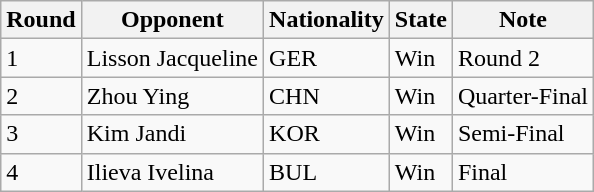<table class="wikitable">
<tr>
<th>Round</th>
<th>Opponent</th>
<th>Nationality</th>
<th>State</th>
<th>Note</th>
</tr>
<tr>
<td>1</td>
<td>Lisson Jacqueline</td>
<td>GER</td>
<td>Win</td>
<td>Round 2</td>
</tr>
<tr>
<td>2</td>
<td>Zhou Ying</td>
<td>CHN</td>
<td>Win</td>
<td>Quarter-Final</td>
</tr>
<tr>
<td>3</td>
<td>Kim Jandi</td>
<td>KOR</td>
<td>Win</td>
<td>Semi-Final</td>
</tr>
<tr>
<td>4</td>
<td>Ilieva Ivelina</td>
<td>BUL</td>
<td>Win</td>
<td>Final</td>
</tr>
</table>
